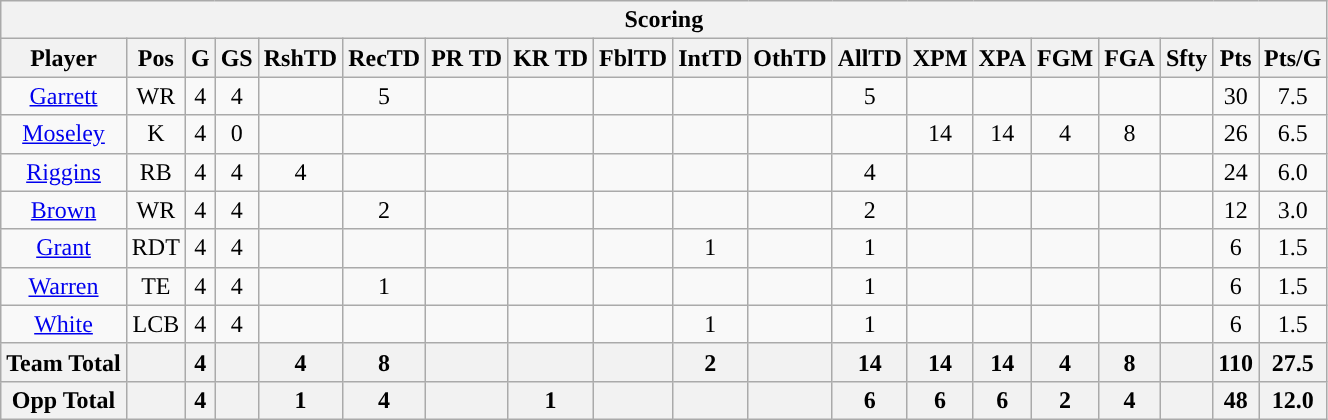<table class="wikitable" style="text-align:center">
<tr>
<th colspan="19">Scoring</th>
</tr>
<tr>
<th>Player</th>
<th>Pos</th>
<th>G</th>
<th>GS</th>
<th>RshTD</th>
<th>RecTD</th>
<th>PR TD</th>
<th>KR TD</th>
<th>FblTD</th>
<th>IntTD</th>
<th>OthTD</th>
<th>AllTD</th>
<th>XPM</th>
<th>XPA</th>
<th>FGM</th>
<th>FGA</th>
<th>Sfty</th>
<th>Pts</th>
<th>Pts/G</th>
</tr>
<tr>
<td><a href='#'>Garrett</a></td>
<td>WR</td>
<td>4</td>
<td>4</td>
<td></td>
<td>5</td>
<td></td>
<td></td>
<td></td>
<td></td>
<td></td>
<td>5</td>
<td></td>
<td></td>
<td></td>
<td></td>
<td></td>
<td>30</td>
<td>7.5</td>
</tr>
<tr>
<td><a href='#'>Moseley</a></td>
<td>K</td>
<td>4</td>
<td>0</td>
<td></td>
<td></td>
<td></td>
<td></td>
<td></td>
<td></td>
<td></td>
<td></td>
<td>14</td>
<td>14</td>
<td>4</td>
<td>8</td>
<td></td>
<td>26</td>
<td>6.5</td>
</tr>
<tr>
<td><a href='#'>Riggins</a></td>
<td>RB</td>
<td>4</td>
<td>4</td>
<td>4</td>
<td></td>
<td></td>
<td></td>
<td></td>
<td></td>
<td></td>
<td>4</td>
<td></td>
<td></td>
<td></td>
<td></td>
<td></td>
<td>24</td>
<td>6.0</td>
</tr>
<tr>
<td><a href='#'>Brown</a></td>
<td>WR</td>
<td>4</td>
<td>4</td>
<td></td>
<td>2</td>
<td></td>
<td></td>
<td></td>
<td></td>
<td></td>
<td>2</td>
<td></td>
<td></td>
<td></td>
<td></td>
<td></td>
<td>12</td>
<td>3.0</td>
</tr>
<tr>
<td><a href='#'>Grant</a></td>
<td>RDT</td>
<td>4</td>
<td>4</td>
<td></td>
<td></td>
<td></td>
<td></td>
<td></td>
<td>1</td>
<td></td>
<td>1</td>
<td></td>
<td></td>
<td></td>
<td></td>
<td></td>
<td>6</td>
<td>1.5</td>
</tr>
<tr>
<td><a href='#'>Warren</a></td>
<td>TE</td>
<td>4</td>
<td>4</td>
<td></td>
<td>1</td>
<td></td>
<td></td>
<td></td>
<td></td>
<td></td>
<td>1</td>
<td></td>
<td></td>
<td></td>
<td></td>
<td></td>
<td>6</td>
<td>1.5</td>
</tr>
<tr>
<td><a href='#'>White</a></td>
<td>LCB</td>
<td>4</td>
<td>4</td>
<td></td>
<td></td>
<td></td>
<td></td>
<td></td>
<td>1</td>
<td></td>
<td>1</td>
<td></td>
<td></td>
<td></td>
<td></td>
<td></td>
<td>6</td>
<td>1.5</td>
</tr>
<tr>
<th>Team Total</th>
<th></th>
<th>4</th>
<th></th>
<th>4</th>
<th>8</th>
<th></th>
<th></th>
<th></th>
<th>2</th>
<th></th>
<th>14</th>
<th>14</th>
<th>14</th>
<th>4</th>
<th>8</th>
<th></th>
<th>110</th>
<th>27.5</th>
</tr>
<tr>
<th>Opp Total</th>
<th></th>
<th>4</th>
<th></th>
<th>1</th>
<th>4</th>
<th></th>
<th>1</th>
<th></th>
<th></th>
<th></th>
<th>6</th>
<th>6</th>
<th>6</th>
<th>2</th>
<th>4</th>
<th></th>
<th>48</th>
<th>12.0</th>
</tr>
</table>
